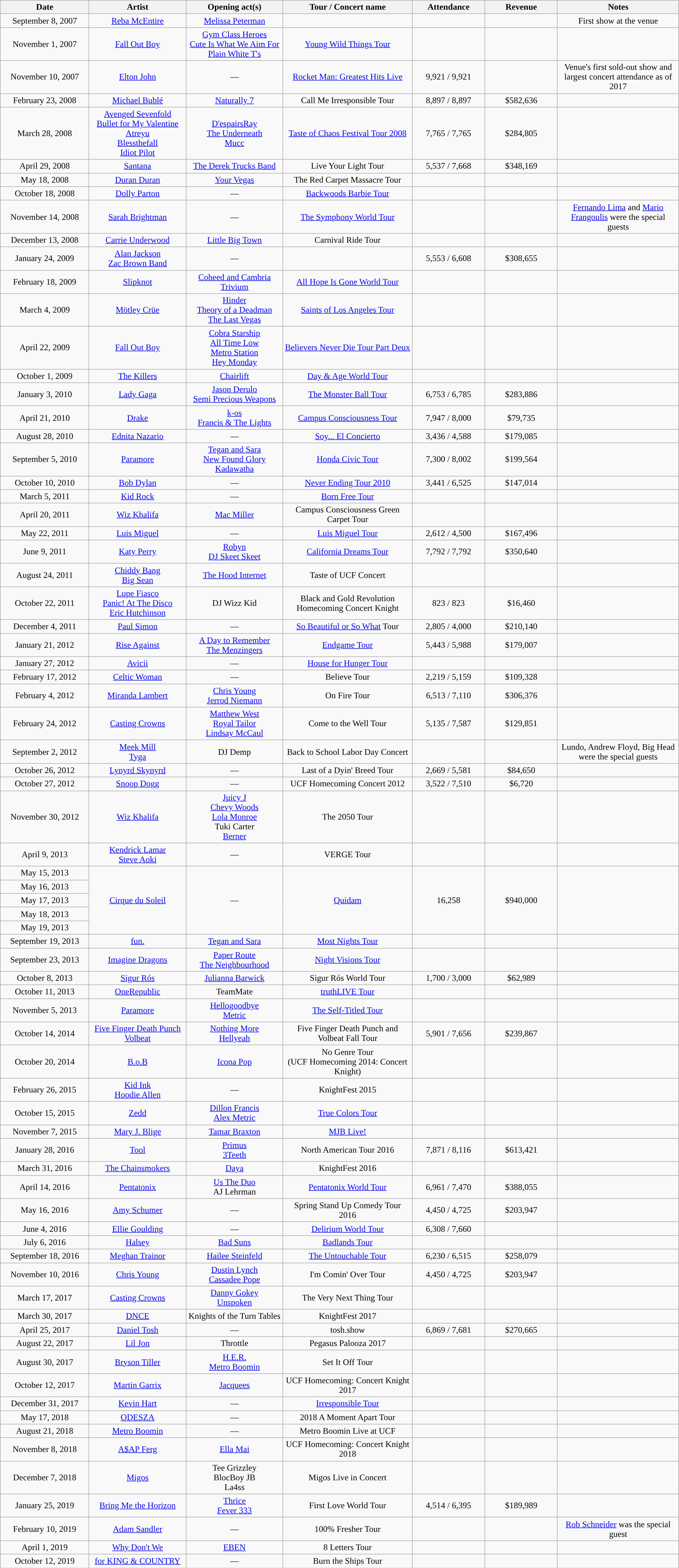<table class="wikitable mw-collapsed mw-collapsible" style="text-align:center; width:100%;">
<tr>
<th width=11% style="text-align:center;">Date</th>
<th width=12% style="text-align:center;">Artist</th>
<th width=12% style="text-align:center;">Opening act(s)</th>
<th width=16% style="text-align:center;">Tour / Concert name</th>
<th width=9% style="text-align:center;">Attendance</th>
<th width=9% style="text-align:center;">Revenue</th>
<th width=15% style="text-align:center;">Notes</th>
</tr>
<tr>
<td>September 8, 2007</td>
<td><a href='#'>Reba McEntire</a></td>
<td><a href='#'>Melissa Peterman</a></td>
<td></td>
<td></td>
<td></td>
<td>First show at the venue</td>
</tr>
<tr>
<td>November 1, 2007</td>
<td><a href='#'>Fall Out Boy</a></td>
<td><a href='#'>Gym Class Heroes</a><br><a href='#'>Cute Is What We Aim For</a><br><a href='#'>Plain White T's</a></td>
<td><a href='#'>Young Wild Things Tour</a></td>
<td></td>
<td></td>
<td></td>
</tr>
<tr>
<td>November 10, 2007</td>
<td><a href='#'>Elton John</a></td>
<td>—</td>
<td><a href='#'>Rocket Man: Greatest Hits Live</a></td>
<td>9,921 / 9,921</td>
<td></td>
<td>Venue's first sold-out show and largest concert attendance as of 2017</td>
</tr>
<tr>
<td>February 23, 2008</td>
<td><a href='#'>Michael Bublé</a></td>
<td><a href='#'>Naturally 7</a></td>
<td>Call Me Irresponsible Tour</td>
<td>8,897 / 8,897</td>
<td>$582,636</td>
<td></td>
</tr>
<tr>
<td>March 28, 2008</td>
<td><a href='#'>Avenged Sevenfold</a><br><a href='#'>Bullet for My Valentine</a><br><a href='#'>Atreyu</a><br><a href='#'>Blessthefall</a><br><a href='#'>Idiot Pilot</a></td>
<td><a href='#'>D'espairsRay</a><br><a href='#'>The Underneath</a> <br><a href='#'>Mucc</a></td>
<td><a href='#'>Taste of Chaos Festival Tour 2008</a></td>
<td>7,765 / 7,765</td>
<td>$284,805</td>
<td></td>
</tr>
<tr>
<td>April 29, 2008</td>
<td><a href='#'>Santana</a></td>
<td><a href='#'>The Derek Trucks Band</a></td>
<td>Live Your Light Tour</td>
<td>5,537 / 7,668</td>
<td>$348,169</td>
<td></td>
</tr>
<tr>
<td>May 18, 2008</td>
<td><a href='#'>Duran Duran</a></td>
<td><a href='#'>Your Vegas</a></td>
<td>The Red Carpet Massacre Tour</td>
<td></td>
<td></td>
<td></td>
</tr>
<tr>
<td>October 18, 2008</td>
<td><a href='#'>Dolly Parton</a></td>
<td>—</td>
<td><a href='#'>Backwoods Barbie Tour</a></td>
<td></td>
<td></td>
<td></td>
</tr>
<tr>
<td>November 14, 2008</td>
<td><a href='#'>Sarah Brightman</a></td>
<td>—</td>
<td><a href='#'>The Symphony World Tour</a></td>
<td></td>
<td></td>
<td><a href='#'>Fernando Lima</a> and <a href='#'>Mario Frangoulis</a> were the special guests</td>
</tr>
<tr>
<td>December 13, 2008</td>
<td><a href='#'>Carrie Underwood</a></td>
<td><a href='#'>Little Big Town</a></td>
<td>Carnival Ride Tour</td>
<td></td>
<td></td>
<td></td>
</tr>
<tr>
<td>January 24, 2009</td>
<td><a href='#'>Alan Jackson</a> <br> <a href='#'>Zac Brown Band</a></td>
<td>—</td>
<td></td>
<td>5,553 / 6,608</td>
<td>$308,655</td>
<td></td>
</tr>
<tr>
<td>February 18, 2009</td>
<td><a href='#'>Slipknot</a></td>
<td><a href='#'>Coheed and Cambria</a><br><a href='#'>Trivium</a></td>
<td><a href='#'>All Hope Is Gone World Tour</a></td>
<td></td>
<td></td>
<td></td>
</tr>
<tr>
<td>March 4, 2009</td>
<td><a href='#'>Mötley Crüe</a></td>
<td><a href='#'>Hinder</a><br><a href='#'>Theory of a Deadman</a><br><a href='#'>The Last Vegas</a></td>
<td><a href='#'>Saints of Los Angeles Tour</a></td>
<td></td>
<td></td>
<td></td>
</tr>
<tr>
<td>April 22, 2009</td>
<td><a href='#'>Fall Out Boy</a></td>
<td><a href='#'>Cobra Starship</a><br><a href='#'>All Time Low</a><br><a href='#'>Metro Station</a><br><a href='#'>Hey Monday</a></td>
<td><a href='#'>Believers Never Die Tour Part Deux</a></td>
<td></td>
<td></td>
<td></td>
</tr>
<tr>
<td>October 1, 2009</td>
<td><a href='#'>The Killers</a></td>
<td><a href='#'>Chairlift</a></td>
<td><a href='#'>Day & Age World Tour</a></td>
<td></td>
<td></td>
<td></td>
</tr>
<tr>
<td>January 3, 2010</td>
<td><a href='#'>Lady Gaga</a></td>
<td><a href='#'>Jason Derulo</a><br><a href='#'>Semi Precious Weapons</a></td>
<td><a href='#'>The Monster Ball Tour</a></td>
<td>6,753 / 6,785</td>
<td>$283,886</td>
<td></td>
</tr>
<tr>
<td>April 21, 2010</td>
<td><a href='#'>Drake</a></td>
<td><a href='#'>k-os</a><br><a href='#'>Francis & The Lights</a></td>
<td><a href='#'>Campus Consciousness Tour</a></td>
<td>7,947 / 8,000</td>
<td>$79,735</td>
<td></td>
</tr>
<tr>
<td>August 28, 2010</td>
<td><a href='#'>Ednita Nazario</a></td>
<td>—</td>
<td><a href='#'>Soy... El Concierto</a></td>
<td>3,436 / 4,588</td>
<td>$179,085</td>
<td></td>
</tr>
<tr>
<td>September 5, 2010</td>
<td><a href='#'>Paramore</a></td>
<td><a href='#'>Tegan and Sara</a><br><a href='#'>New Found Glory</a><br><a href='#'>Kadawatha</a></td>
<td><a href='#'>Honda Civic Tour</a></td>
<td>7,300 / 8,002</td>
<td>$199,564</td>
<td></td>
</tr>
<tr>
<td>October 10, 2010</td>
<td><a href='#'>Bob Dylan</a></td>
<td>—</td>
<td><a href='#'>Never Ending Tour 2010</a></td>
<td>3,441 / 6,525</td>
<td>$147,014</td>
<td></td>
</tr>
<tr>
<td>March 5, 2011</td>
<td><a href='#'>Kid Rock</a></td>
<td>—</td>
<td><a href='#'>Born Free Tour</a></td>
<td></td>
<td></td>
<td></td>
</tr>
<tr>
<td>April 20, 2011</td>
<td><a href='#'>Wiz Khalifa</a></td>
<td><a href='#'>Mac Miller</a></td>
<td>Campus Consciousness Green Carpet Tour</td>
<td></td>
<td></td>
<td></td>
</tr>
<tr>
<td>May 22, 2011</td>
<td><a href='#'>Luis Miguel</a></td>
<td>—</td>
<td><a href='#'>Luis Miguel Tour</a></td>
<td>2,612 / 4,500</td>
<td>$167,496</td>
<td></td>
</tr>
<tr>
<td>June 9, 2011</td>
<td><a href='#'>Katy Perry</a></td>
<td><a href='#'>Robyn</a><br><a href='#'>DJ Skeet Skeet</a></td>
<td><a href='#'>California Dreams Tour</a></td>
<td>7,792 / 7,792</td>
<td>$350,640</td>
<td></td>
</tr>
<tr>
<td>August 24, 2011</td>
<td><a href='#'>Chiddy Bang</a><br><a href='#'>Big Sean</a></td>
<td><a href='#'>The Hood Internet</a></td>
<td>Taste of UCF Concert</td>
<td></td>
<td></td>
<td></td>
</tr>
<tr>
<td>October 22, 2011</td>
<td><a href='#'>Lupe Fiasco</a><br><a href='#'>Panic! At The Disco</a><br><a href='#'>Eric Hutchinson</a></td>
<td>DJ Wizz Kid</td>
<td>Black and Gold Revolution Homecoming Concert Knight</td>
<td>823 / 823</td>
<td>$16,460</td>
<td></td>
</tr>
<tr>
<td>December 4, 2011</td>
<td><a href='#'>Paul Simon</a></td>
<td>—</td>
<td><a href='#'>So Beautiful or So What</a> Tour</td>
<td>2,805 / 4,000</td>
<td>$210,140</td>
<td></td>
</tr>
<tr>
<td>January 21, 2012</td>
<td><a href='#'>Rise Against</a></td>
<td><a href='#'>A Day to Remember</a><br><a href='#'>The Menzingers</a></td>
<td><a href='#'>Endgame Tour</a></td>
<td>5,443 / 5,988</td>
<td>$179,007</td>
<td></td>
</tr>
<tr>
<td>January 27, 2012</td>
<td><a href='#'>Avicii</a></td>
<td>—</td>
<td><a href='#'>House for Hunger Tour</a></td>
<td></td>
<td></td>
<td></td>
</tr>
<tr>
<td>February 17, 2012</td>
<td><a href='#'>Celtic Woman</a></td>
<td>—</td>
<td>Believe Tour</td>
<td>2,219 / 5,159</td>
<td>$109,328</td>
<td></td>
</tr>
<tr>
<td>February 4, 2012</td>
<td><a href='#'>Miranda Lambert</a></td>
<td><a href='#'>Chris Young</a> <br> <a href='#'>Jerrod Niemann</a></td>
<td>On Fire Tour</td>
<td>6,513 / 7,110</td>
<td>$306,376</td>
<td></td>
</tr>
<tr>
<td>February 24, 2012</td>
<td><a href='#'>Casting Crowns</a></td>
<td><a href='#'>Matthew West</a><br><a href='#'>Royal Tailor</a><br><a href='#'>Lindsay McCaul</a></td>
<td>Come to the Well Tour</td>
<td>5,135 / 7,587</td>
<td>$129,851</td>
<td></td>
</tr>
<tr>
<td>September 2, 2012</td>
<td><a href='#'>Meek Mill</a><br><a href='#'>Tyga</a></td>
<td>DJ Demp</td>
<td>Back to School Labor Day Concert</td>
<td></td>
<td></td>
<td>Lundo, Andrew Floyd, Big Head were the special guests</td>
</tr>
<tr>
<td>October 26, 2012</td>
<td><a href='#'>Lynyrd Skynyrd</a></td>
<td>—</td>
<td>Last of a Dyin' Breed Tour</td>
<td>2,669 / 5,581</td>
<td>$84,650</td>
<td></td>
</tr>
<tr>
<td>October 27, 2012</td>
<td><a href='#'>Snoop Dogg</a></td>
<td>—</td>
<td>UCF Homecoming Concert 2012</td>
<td>3,522 / 7,510</td>
<td>$6,720</td>
<td></td>
</tr>
<tr>
<td>November 30, 2012</td>
<td><a href='#'>Wiz Khalifa</a></td>
<td><a href='#'>Juicy J</a><br><a href='#'>Chevy Woods</a><br><a href='#'>Lola Monroe</a><br>Tuki Carter<br><a href='#'>Berner</a></td>
<td>The 2050 Tour</td>
<td></td>
<td></td>
<td></td>
</tr>
<tr>
<td>April 9, 2013</td>
<td><a href='#'>Kendrick Lamar</a><br><a href='#'>Steve Aoki</a></td>
<td>—</td>
<td>VERGE Tour</td>
<td></td>
<td></td>
<td></td>
</tr>
<tr>
<td>May 15, 2013</td>
<td rowspan="5"><a href='#'>Cirque du Soleil</a></td>
<td rowspan="5">—</td>
<td rowspan="5"><a href='#'>Quidam</a></td>
<td rowspan="5">16,258</td>
<td rowspan="5">$940,000</td>
<td rowspan="5"></td>
</tr>
<tr>
<td>May 16, 2013</td>
</tr>
<tr>
<td>May 17, 2013</td>
</tr>
<tr>
<td>May 18, 2013</td>
</tr>
<tr>
<td>May 19, 2013</td>
</tr>
<tr>
<td>September 19, 2013</td>
<td><a href='#'>fun.</a></td>
<td><a href='#'>Tegan and Sara</a></td>
<td><a href='#'>Most Nights Tour</a></td>
<td></td>
<td></td>
<td></td>
</tr>
<tr>
<td>September 23, 2013</td>
<td><a href='#'>Imagine Dragons</a></td>
<td><a href='#'>Paper Route</a><br><a href='#'>The Neighbourhood</a></td>
<td><a href='#'>Night Visions Tour</a></td>
<td></td>
<td></td>
<td></td>
</tr>
<tr>
<td>October 8, 2013</td>
<td><a href='#'>Sigur Rós</a></td>
<td><a href='#'>Julianna Barwick</a></td>
<td>Sigur Rós World Tour</td>
<td>1,700 / 3,000</td>
<td>$62,989</td>
<td></td>
</tr>
<tr>
<td>October 11, 2013</td>
<td><a href='#'>OneRepublic</a></td>
<td>TeamMate</td>
<td><a href='#'>truthLIVE Tour</a></td>
<td></td>
<td></td>
<td></td>
</tr>
<tr>
<td>November 5, 2013</td>
<td><a href='#'>Paramore</a></td>
<td><a href='#'>Hellogoodbye</a><br><a href='#'>Metric</a></td>
<td><a href='#'>The Self-Titled Tour</a></td>
<td></td>
<td></td>
<td></td>
</tr>
<tr>
<td>October 14, 2014</td>
<td><a href='#'>Five Finger Death Punch</a><br><a href='#'>Volbeat</a></td>
<td><a href='#'>Nothing More</a><br><a href='#'>Hellyeah</a></td>
<td>Five Finger Death Punch and Volbeat Fall Tour</td>
<td>5,901 / 7,656</td>
<td>$239,867</td>
<td></td>
</tr>
<tr>
<td>October 20, 2014</td>
<td><a href='#'>B.o.B</a></td>
<td><a href='#'>Icona Pop</a></td>
<td>No Genre Tour<br>(UCF Homecoming 2014: Concert Knight)</td>
<td></td>
<td></td>
<td></td>
</tr>
<tr>
<td>February 26, 2015</td>
<td><a href='#'>Kid Ink</a><br><a href='#'>Hoodie Allen</a></td>
<td>—</td>
<td>KnightFest 2015</td>
<td></td>
<td></td>
<td></td>
</tr>
<tr>
<td>October 15, 2015</td>
<td><a href='#'>Zedd</a></td>
<td><a href='#'>Dillon Francis</a><br><a href='#'>Alex Metric</a></td>
<td><a href='#'>True Colors Tour</a></td>
<td></td>
<td></td>
<td></td>
</tr>
<tr>
<td>November 7, 2015</td>
<td><a href='#'>Mary J. Blige</a></td>
<td><a href='#'>Tamar Braxton</a></td>
<td><a href='#'>MJB Live!</a></td>
<td></td>
<td></td>
<td></td>
</tr>
<tr>
<td>January 28, 2016</td>
<td><a href='#'>Tool</a></td>
<td><a href='#'>Primus</a><br><a href='#'>3Teeth</a></td>
<td>North American Tour 2016</td>
<td>7,871 / 8,116</td>
<td>$613,421</td>
<td></td>
</tr>
<tr>
<td>March 31, 2016</td>
<td><a href='#'>The Chainsmokers</a></td>
<td><a href='#'>Daya</a></td>
<td>KnightFest 2016</td>
<td></td>
<td></td>
<td></td>
</tr>
<tr>
<td>April 14, 2016</td>
<td><a href='#'>Pentatonix</a></td>
<td><a href='#'>Us The Duo</a><br>AJ Lehrman</td>
<td><a href='#'>Pentatonix World Tour</a></td>
<td>6,961 / 7,470</td>
<td>$388,055</td>
<td></td>
</tr>
<tr>
<td>May 16, 2016</td>
<td><a href='#'>Amy Schumer</a></td>
<td>—</td>
<td>Spring Stand Up Comedy Tour 2016</td>
<td>4,450 / 4,725</td>
<td>$203,947</td>
<td></td>
</tr>
<tr>
<td>June 4, 2016</td>
<td><a href='#'>Ellie Goulding</a></td>
<td>—</td>
<td><a href='#'>Delirium World Tour</a></td>
<td>6,308 / 7,660</td>
<td></td>
<td></td>
</tr>
<tr>
<td>July 6, 2016</td>
<td><a href='#'>Halsey</a></td>
<td><a href='#'>Bad Suns</a></td>
<td><a href='#'>Badlands Tour</a></td>
<td></td>
<td></td>
<td></td>
</tr>
<tr>
<td>September 18, 2016</td>
<td><a href='#'>Meghan Trainor</a></td>
<td><a href='#'>Hailee Steinfeld</a></td>
<td><a href='#'>The Untouchable Tour</a></td>
<td>6,230 / 6,515</td>
<td>$258,079</td>
<td></td>
</tr>
<tr>
<td>November 10, 2016</td>
<td><a href='#'>Chris Young</a></td>
<td><a href='#'>Dustin Lynch</a><br><a href='#'>Cassadee Pope</a></td>
<td>I'm Comin' Over Tour</td>
<td>4,450 / 4,725</td>
<td>$203,947</td>
<td></td>
</tr>
<tr>
<td>March 17, 2017</td>
<td><a href='#'>Casting Crowns</a></td>
<td><a href='#'>Danny Gokey</a><br><a href='#'>Unspoken</a></td>
<td>The Very Next Thing Tour</td>
<td></td>
<td></td>
<td></td>
</tr>
<tr>
<td>March 30, 2017</td>
<td><a href='#'>DNCE</a></td>
<td>Knights of the Turn Tables</td>
<td>KnightFest 2017</td>
<td></td>
<td></td>
<td></td>
</tr>
<tr>
<td>April 25, 2017</td>
<td><a href='#'>Daniel Tosh</a></td>
<td>—</td>
<td>tosh.show</td>
<td>6,869 / 7,681</td>
<td>$270,665</td>
<td></td>
</tr>
<tr>
<td>August 22, 2017</td>
<td><a href='#'>Lil Jon</a></td>
<td>Throttle</td>
<td>Pegasus Palooza 2017</td>
<td></td>
<td></td>
<td></td>
</tr>
<tr>
<td>August 30, 2017</td>
<td><a href='#'>Bryson Tiller</a></td>
<td><a href='#'>H.E.R.</a><br><a href='#'>Metro Boomin</a></td>
<td>Set It Off Tour</td>
<td></td>
<td></td>
<td></td>
</tr>
<tr>
<td>October 12, 2017</td>
<td><a href='#'>Martin Garrix</a></td>
<td><a href='#'>Jacquees</a></td>
<td>UCF Homecoming: Concert Knight 2017</td>
<td></td>
<td></td>
<td></td>
</tr>
<tr>
<td>December 31, 2017</td>
<td><a href='#'>Kevin Hart</a></td>
<td>—</td>
<td><a href='#'>Irresponsible Tour</a></td>
<td></td>
<td></td>
<td></td>
</tr>
<tr>
<td>May 17, 2018</td>
<td><a href='#'>ODESZA</a></td>
<td>—</td>
<td>2018 A Moment Apart Tour</td>
<td></td>
<td></td>
<td></td>
</tr>
<tr>
<td>August 21, 2018</td>
<td><a href='#'>Metro Boomin</a></td>
<td>—</td>
<td>Metro Boomin Live at UCF</td>
<td></td>
<td></td>
<td></td>
</tr>
<tr>
<td>November 8, 2018</td>
<td><a href='#'>A$AP Ferg</a></td>
<td><a href='#'>Ella Mai</a></td>
<td>UCF Homecoming: Concert Knight 2018</td>
<td></td>
<td></td>
<td></td>
</tr>
<tr>
<td>December 7, 2018</td>
<td><a href='#'>Migos</a></td>
<td>Tee Grizzley<br>BlocBoy JB<br>La4ss</td>
<td>Migos Live in Concert</td>
<td></td>
<td></td>
<td></td>
</tr>
<tr>
<td>January 25, 2019</td>
<td><a href='#'>Bring Me the Horizon</a></td>
<td><a href='#'>Thrice</a><br><a href='#'>Fever 333</a></td>
<td>First Love World Tour</td>
<td>4,514 / 6,395</td>
<td>$189,989</td>
<td></td>
</tr>
<tr>
<td>February 10, 2019</td>
<td><a href='#'>Adam Sandler</a></td>
<td>—</td>
<td>100% Fresher Tour</td>
<td></td>
<td></td>
<td><a href='#'>Rob Schneider</a> was the special guest</td>
</tr>
<tr>
<td>April 1, 2019</td>
<td><a href='#'>Why Don't We</a></td>
<td><a href='#'>EBEN</a></td>
<td>8 Letters Tour</td>
<td></td>
<td></td>
<td></td>
</tr>
<tr>
<td>October 12, 2019</td>
<td><a href='#'>for KING & COUNTRY</a></td>
<td>—</td>
<td>Burn the Ships Tour</td>
<td></td>
<td></td>
<td></td>
</tr>
</table>
